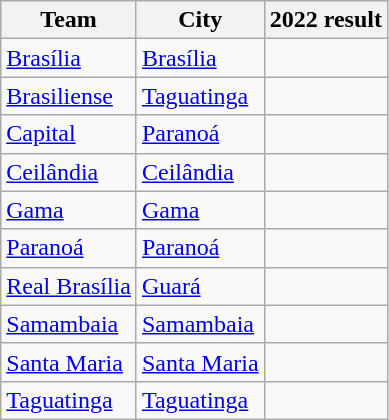<table class="wikitable sortable">
<tr>
<th>Team</th>
<th>City</th>
<th>2022 result</th>
</tr>
<tr>
<td><a href='#'>Brasília</a></td>
<td><a href='#'>Brasília</a></td>
<td></td>
</tr>
<tr>
<td><a href='#'>Brasiliense</a></td>
<td><a href='#'>Taguatinga</a></td>
<td></td>
</tr>
<tr>
<td><a href='#'>Capital</a></td>
<td><a href='#'>Paranoá</a></td>
<td></td>
</tr>
<tr>
<td><a href='#'>Ceilândia</a></td>
<td><a href='#'>Ceilândia</a></td>
<td></td>
</tr>
<tr>
<td><a href='#'>Gama</a></td>
<td><a href='#'>Gama</a></td>
<td></td>
</tr>
<tr>
<td><a href='#'>Paranoá</a></td>
<td><a href='#'>Paranoá</a></td>
<td></td>
</tr>
<tr>
<td><a href='#'>Real Brasília</a></td>
<td><a href='#'>Guará</a></td>
<td></td>
</tr>
<tr>
<td><a href='#'>Samambaia</a></td>
<td><a href='#'>Samambaia</a></td>
<td></td>
</tr>
<tr>
<td><a href='#'>Santa Maria</a></td>
<td><a href='#'>Santa Maria</a></td>
<td></td>
</tr>
<tr>
<td><a href='#'>Taguatinga</a></td>
<td><a href='#'>Taguatinga</a></td>
<td></td>
</tr>
</table>
